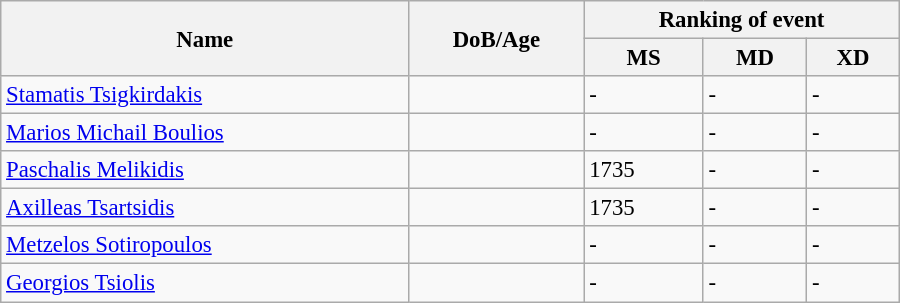<table class="wikitable" style="width:600px; font-size:95%;">
<tr>
<th rowspan="2" align="left">Name</th>
<th rowspan="2" align="left">DoB/Age</th>
<th colspan="3" align="center">Ranking of event</th>
</tr>
<tr>
<th align="center">MS</th>
<th>MD</th>
<th align="center">XD</th>
</tr>
<tr>
<td><a href='#'>Stamatis Tsigkirdakis</a></td>
<td></td>
<td>-</td>
<td>-</td>
<td>-</td>
</tr>
<tr>
<td><a href='#'>Marios Michail Boulios</a></td>
<td></td>
<td>-</td>
<td>-</td>
<td>-</td>
</tr>
<tr>
<td><a href='#'>Paschalis Melikidis</a></td>
<td></td>
<td>1735</td>
<td>-</td>
<td>-</td>
</tr>
<tr>
<td><a href='#'>Axilleas Tsartsidis</a></td>
<td></td>
<td>1735</td>
<td>-</td>
<td>-</td>
</tr>
<tr>
<td><a href='#'>Metzelos Sotiropoulos</a></td>
<td></td>
<td>-</td>
<td>-</td>
<td>-</td>
</tr>
<tr>
<td><a href='#'>Georgios Tsiolis</a></td>
<td></td>
<td>-</td>
<td>-</td>
<td>-</td>
</tr>
</table>
